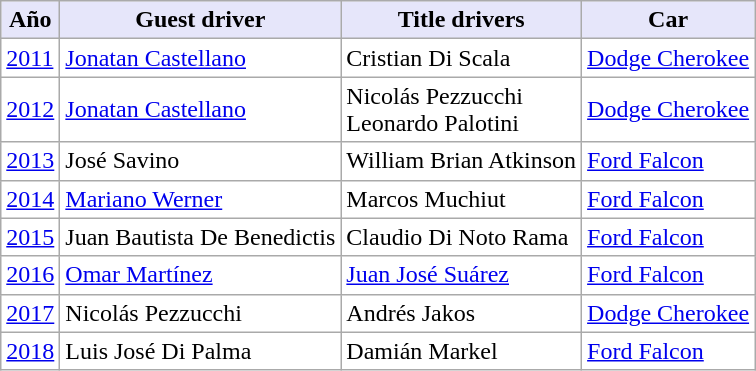<table border="0" style="background:#ffffff" align="center" class="wikitable">
<tr>
<th style="background:Lavender; color:Black">Año</th>
<th style="background:Lavender; color:Black">Guest driver</th>
<th style="background:Lavender; color:Black">Title drivers</th>
<th style="background:Lavender; color:Black">Car</th>
</tr>
<tr>
<td><a href='#'>2011</a></td>
<td> <a href='#'>Jonatan Castellano</a></td>
<td> Cristian Di Scala</td>
<td><a href='#'>Dodge Cherokee</a></td>
</tr>
<tr>
<td><a href='#'>2012</a></td>
<td> <a href='#'>Jonatan Castellano</a></td>
<td> Nicolás Pezzucchi<br> Leonardo Palotini</td>
<td><a href='#'>Dodge Cherokee</a></td>
</tr>
<tr>
<td><a href='#'>2013</a></td>
<td> José Savino</td>
<td> William Brian Atkinson</td>
<td><a href='#'>Ford Falcon</a></td>
</tr>
<tr>
<td><a href='#'>2014</a></td>
<td> <a href='#'>Mariano Werner</a></td>
<td> Marcos Muchiut</td>
<td><a href='#'>Ford Falcon</a></td>
</tr>
<tr>
<td><a href='#'>2015</a></td>
<td> Juan Bautista De Benedictis</td>
<td> Claudio Di Noto Rama</td>
<td><a href='#'>Ford Falcon</a></td>
</tr>
<tr>
<td><a href='#'>2016</a></td>
<td> <a href='#'>Omar Martínez</a></td>
<td> <a href='#'>Juan José Suárez</a></td>
<td><a href='#'>Ford Falcon</a></td>
</tr>
<tr>
<td><a href='#'>2017</a></td>
<td> Nicolás Pezzucchi</td>
<td> Andrés Jakos</td>
<td><a href='#'>Dodge Cherokee</a></td>
</tr>
<tr>
<td><a href='#'>2018</a></td>
<td> Luis José Di Palma</td>
<td> Damián Markel</td>
<td><a href='#'>Ford Falcon</a></td>
</tr>
</table>
